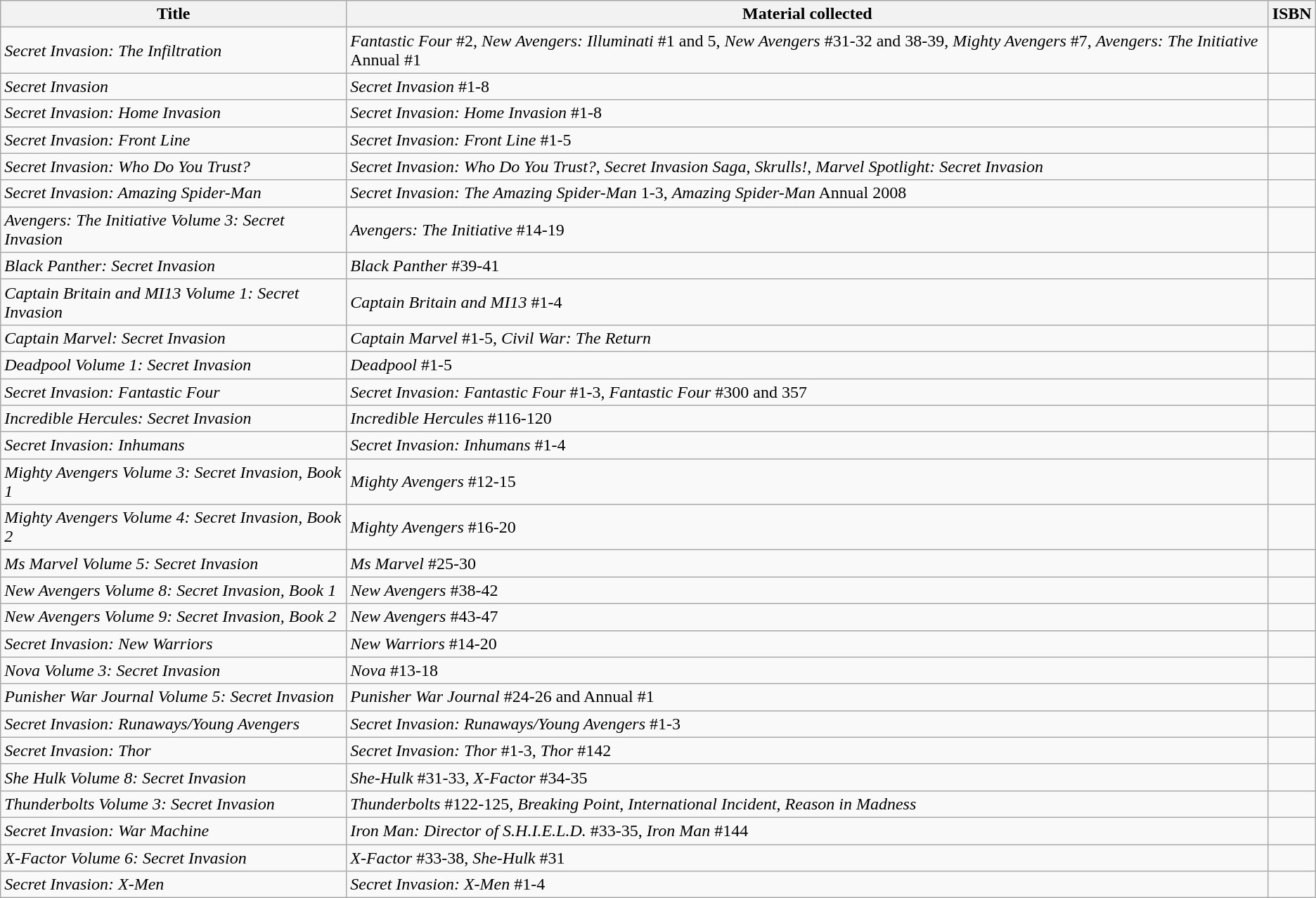<table class="wikitable">
<tr>
<th>Title</th>
<th>Material collected</th>
<th>ISBN</th>
</tr>
<tr>
<td><em>Secret Invasion: The Infiltration</em></td>
<td><em>Fantastic Four</em> #2, <em>New Avengers: Illuminati</em> #1 and 5, <em>New Avengers</em> #31-32 and 38-39, <em>Mighty Avengers</em> #7, <em>Avengers: The Initiative</em> Annual #1</td>
<td style=white-space:nowrap></td>
</tr>
<tr>
<td><em>Secret Invasion</em></td>
<td><em>Secret Invasion</em> #1-8</td>
<td></td>
</tr>
<tr>
<td><em>Secret Invasion: Home Invasion</em></td>
<td><em>Secret Invasion: Home Invasion</em> #1-8</td>
<td></td>
</tr>
<tr>
<td><em>Secret Invasion: Front Line</em></td>
<td><em>Secret Invasion: Front Line</em> #1-5</td>
<td></td>
</tr>
<tr>
<td><em>Secret Invasion: Who Do You Trust?</em></td>
<td><em>Secret Invasion: Who Do You Trust?</em>, <em>Secret Invasion Saga</em>, <em>Skrulls!</em>, <em>Marvel Spotlight: Secret Invasion</em></td>
<td></td>
</tr>
<tr>
<td><em>Secret Invasion: Amazing Spider-Man</em></td>
<td><em>Secret Invasion: The Amazing Spider-Man</em> 1-3, <em>Amazing Spider-Man</em> Annual 2008</td>
<td></td>
</tr>
<tr>
<td><em>Avengers: The Initiative Volume 3: Secret Invasion</em></td>
<td><em>Avengers: The Initiative</em> #14-19</td>
<td></td>
</tr>
<tr>
<td><em>Black Panther: Secret Invasion</em></td>
<td><em>Black Panther</em> #39-41</td>
<td></td>
</tr>
<tr>
<td><em>Captain Britain and MI13 Volume 1: Secret Invasion</em></td>
<td><em>Captain Britain and MI13</em> #1-4</td>
<td></td>
</tr>
<tr>
<td><em>Captain Marvel: Secret Invasion</em></td>
<td><em>Captain Marvel</em> #1-5, <em>Civil War: The Return</em></td>
<td></td>
</tr>
<tr>
<td><em>Deadpool Volume 1: Secret Invasion</em></td>
<td><em>Deadpool</em> #1-5</td>
<td></td>
</tr>
<tr>
<td><em>Secret Invasion: Fantastic Four</em></td>
<td><em>Secret Invasion: Fantastic Four</em> #1-3, <em>Fantastic Four</em> #300 and 357</td>
<td></td>
</tr>
<tr>
<td><em>Incredible Hercules: Secret Invasion</em></td>
<td><em>Incredible Hercules</em> #116-120</td>
<td></td>
</tr>
<tr>
<td><em>Secret Invasion: Inhumans</em></td>
<td><em>Secret Invasion: Inhumans</em> #1-4</td>
<td></td>
</tr>
<tr>
<td><em>Mighty Avengers Volume 3: Secret Invasion, Book 1</em></td>
<td><em>Mighty Avengers</em> #12-15</td>
<td></td>
</tr>
<tr>
<td><em>Mighty Avengers Volume 4: Secret Invasion, Book 2</em></td>
<td><em>Mighty Avengers</em> #16-20</td>
<td></td>
</tr>
<tr>
<td><em>Ms Marvel Volume 5: Secret Invasion</em></td>
<td><em>Ms Marvel</em> #25-30</td>
<td></td>
</tr>
<tr>
<td><em>New Avengers Volume 8: Secret Invasion, Book 1</em></td>
<td><em>New Avengers</em> #38-42</td>
<td></td>
</tr>
<tr>
<td><em>New Avengers Volume 9: Secret Invasion, Book 2</em></td>
<td><em>New Avengers</em> #43-47</td>
<td></td>
</tr>
<tr>
<td><em>Secret Invasion: New Warriors</em></td>
<td><em>New Warriors</em> #14-20</td>
<td></td>
</tr>
<tr>
<td><em>Nova Volume 3: Secret Invasion</em></td>
<td><em>Nova</em> #13-18</td>
<td></td>
</tr>
<tr>
<td><em>Punisher War Journal Volume 5: Secret Invasion</em></td>
<td><em>Punisher War Journal</em> #24-26 and Annual #1</td>
<td></td>
</tr>
<tr>
<td><em>Secret Invasion: Runaways/Young Avengers</em></td>
<td><em>Secret Invasion: Runaways/Young Avengers</em> #1-3</td>
<td></td>
</tr>
<tr>
<td><em>Secret Invasion: Thor</em></td>
<td><em>Secret Invasion: Thor</em> #1-3, <em>Thor</em> #142</td>
<td></td>
</tr>
<tr>
<td><em>She Hulk Volume 8: Secret Invasion</em></td>
<td><em>She-Hulk</em> #31-33, <em>X-Factor</em> #34-35</td>
<td></td>
</tr>
<tr>
<td><em>Thunderbolts Volume 3: Secret Invasion</em></td>
<td><em>Thunderbolts</em> #122-125, <em>Breaking Point</em>, <em>International Incident</em>, <em>Reason in Madness</em></td>
<td></td>
</tr>
<tr>
<td><em>Secret Invasion: War Machine</em></td>
<td><em>Iron Man: Director of S.H.I.E.L.D.</em> #33-35, <em>Iron Man</em> #144</td>
<td></td>
</tr>
<tr>
<td><em>X-Factor Volume 6: Secret Invasion</em></td>
<td><em>X-Factor</em> #33-38, <em>She-Hulk</em> #31</td>
<td></td>
</tr>
<tr>
<td><em>Secret Invasion: X-Men</em></td>
<td><em>Secret Invasion: X-Men</em> #1-4</td>
<td></td>
</tr>
</table>
